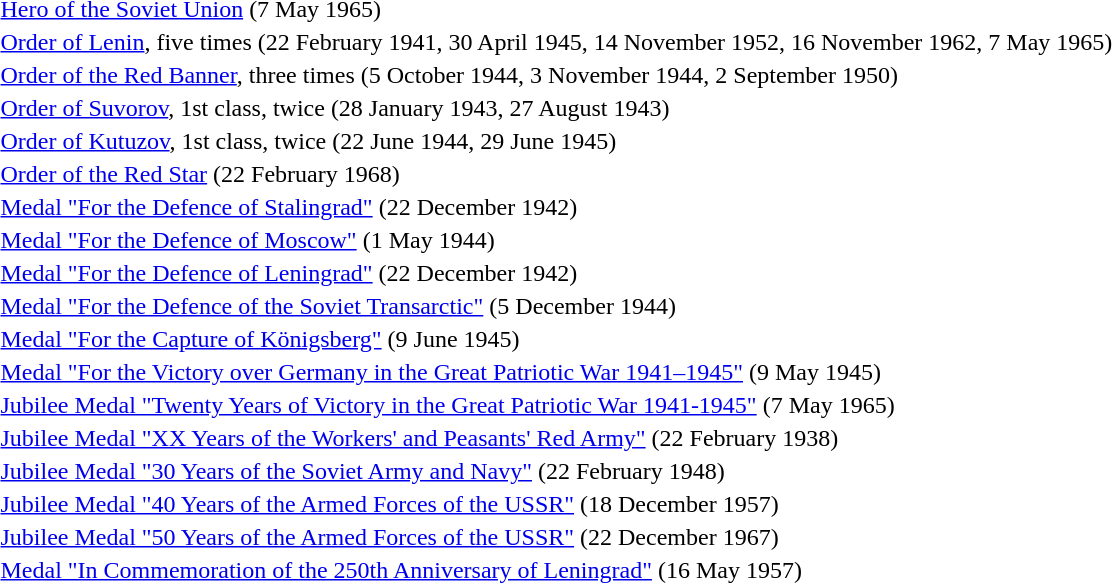<table>
<tr>
<td></td>
<td><a href='#'>Hero of the Soviet Union</a> (7 May 1965)</td>
</tr>
<tr>
<td></td>
<td><a href='#'>Order of Lenin</a>, five times (22 February 1941, 30 April 1945, 14 November 1952, 16 November 1962, 7 May 1965)</td>
</tr>
<tr>
<td></td>
<td><a href='#'>Order of the Red Banner</a>, three times (5 October 1944, 3 November 1944, 2 September 1950)</td>
</tr>
<tr>
<td></td>
<td><a href='#'>Order of Suvorov</a>, 1st class, twice (28 January 1943, 27 August 1943)</td>
</tr>
<tr>
<td></td>
<td><a href='#'>Order of Kutuzov</a>, 1st class, twice (22 June 1944, 29 June 1945)</td>
</tr>
<tr>
<td></td>
<td><a href='#'>Order of the Red Star</a> (22 February 1968)</td>
</tr>
<tr>
<td></td>
<td><a href='#'>Medal "For the Defence of Stalingrad"</a> (22 December 1942)</td>
</tr>
<tr>
<td></td>
<td><a href='#'>Medal "For the Defence of Moscow"</a> (1 May 1944)</td>
</tr>
<tr>
<td></td>
<td><a href='#'>Medal "For the Defence of Leningrad"</a> (22 December 1942)</td>
</tr>
<tr>
<td></td>
<td><a href='#'>Medal "For the Defence of the Soviet Transarctic"</a> (5 December 1944)</td>
</tr>
<tr>
<td></td>
<td><a href='#'>Medal "For the Capture of Königsberg"</a> (9 June 1945)</td>
</tr>
<tr>
<td></td>
<td><a href='#'>Medal "For the Victory over Germany in the Great Patriotic War 1941–1945"</a> (9 May 1945)</td>
</tr>
<tr>
<td></td>
<td><a href='#'>Jubilee Medal "Twenty Years of Victory in the Great Patriotic War 1941-1945"</a> (7 May 1965)</td>
</tr>
<tr>
<td></td>
<td><a href='#'>Jubilee Medal "XX Years of the Workers' and Peasants' Red Army"</a> (22 February 1938)</td>
</tr>
<tr>
<td></td>
<td><a href='#'>Jubilee Medal "30 Years of the Soviet Army and Navy"</a> (22 February 1948)</td>
</tr>
<tr>
<td></td>
<td><a href='#'>Jubilee Medal "40 Years of the Armed Forces of the USSR"</a> (18 December 1957)</td>
</tr>
<tr>
<td></td>
<td><a href='#'>Jubilee Medal "50 Years of the Armed Forces of the USSR"</a> (22 December 1967)</td>
</tr>
<tr>
<td></td>
<td><a href='#'>Medal "In Commemoration of the 250th Anniversary of Leningrad"</a> (16 May 1957)</td>
</tr>
<tr>
</tr>
<tr>
</tr>
</table>
